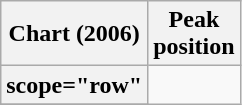<table class="wikitable sortable plainrowheaders">
<tr>
<th scope="col">Chart (2006)</th>
<th scope="col">Peak<br>position</th>
</tr>
<tr>
<th>scope="row"</th>
</tr>
<tr>
</tr>
</table>
